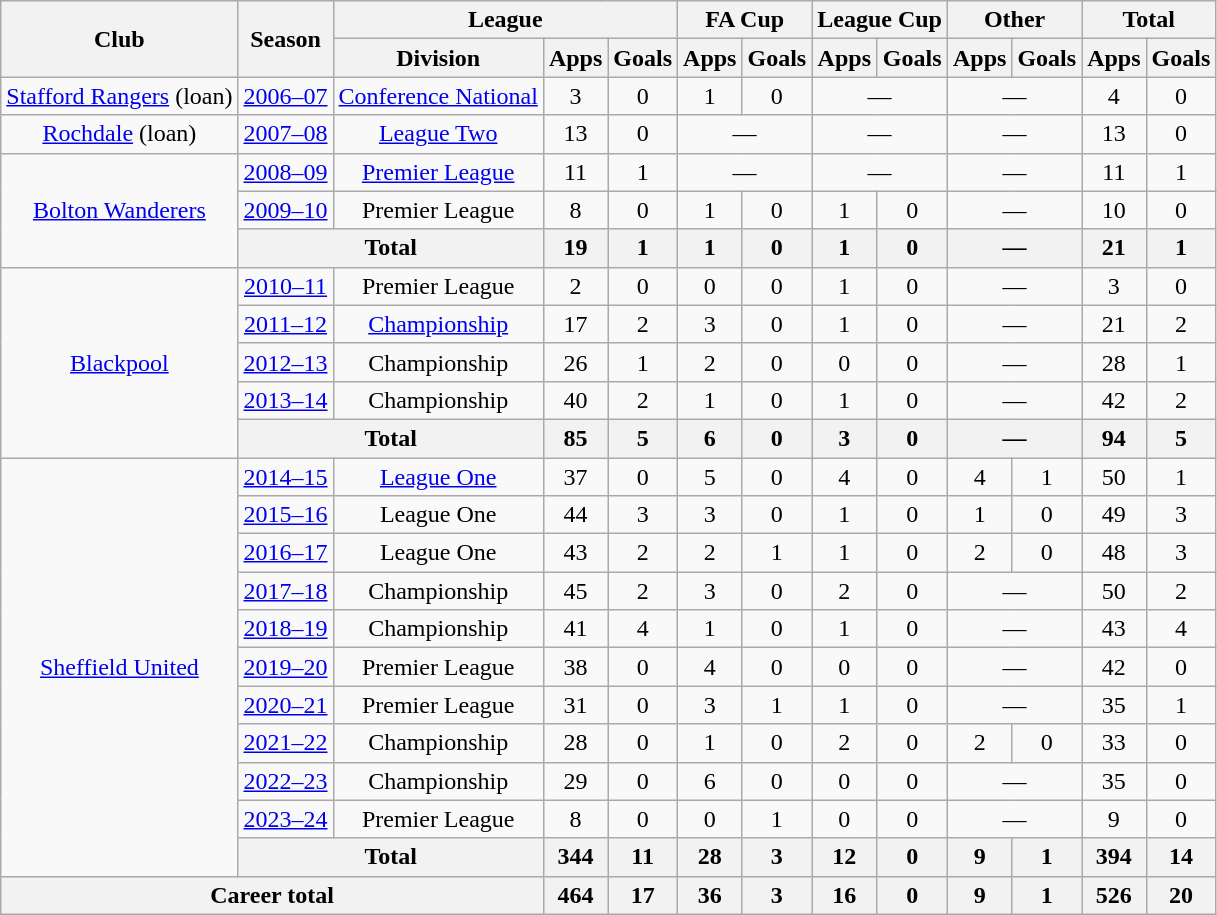<table class="wikitable" style="text-align:center">
<tr>
<th rowspan="2">Club</th>
<th rowspan="2">Season</th>
<th colspan="3">League</th>
<th colspan="2">FA Cup</th>
<th colspan="2">League Cup</th>
<th colspan="2">Other</th>
<th colspan="2">Total</th>
</tr>
<tr>
<th>Division</th>
<th>Apps</th>
<th>Goals</th>
<th>Apps</th>
<th>Goals</th>
<th>Apps</th>
<th>Goals</th>
<th>Apps</th>
<th>Goals</th>
<th>Apps</th>
<th>Goals</th>
</tr>
<tr>
<td><a href='#'>Stafford Rangers</a> (loan)</td>
<td><a href='#'>2006–07</a></td>
<td><a href='#'>Conference National</a></td>
<td>3</td>
<td>0</td>
<td>1</td>
<td>0</td>
<td colspan="2">—</td>
<td colspan="2">—</td>
<td>4</td>
<td>0</td>
</tr>
<tr>
<td><a href='#'>Rochdale</a> (loan)</td>
<td><a href='#'>2007–08</a></td>
<td><a href='#'>League Two</a></td>
<td>13</td>
<td>0</td>
<td colspan="2">—</td>
<td colspan="2">—</td>
<td colspan="2">—</td>
<td>13</td>
<td>0</td>
</tr>
<tr>
<td rowspan="3"><a href='#'>Bolton Wanderers</a></td>
<td><a href='#'>2008–09</a></td>
<td><a href='#'>Premier League</a></td>
<td>11</td>
<td>1</td>
<td colspan="2">—</td>
<td colspan="2">—</td>
<td colspan="2">—</td>
<td>11</td>
<td>1</td>
</tr>
<tr>
<td><a href='#'>2009–10</a></td>
<td>Premier League</td>
<td>8</td>
<td>0</td>
<td>1</td>
<td>0</td>
<td>1</td>
<td>0</td>
<td colspan="2">—</td>
<td>10</td>
<td>0</td>
</tr>
<tr>
<th colspan="2">Total</th>
<th>19</th>
<th>1</th>
<th>1</th>
<th>0</th>
<th>1</th>
<th>0</th>
<th colspan="2"><strong>—</strong></th>
<th>21</th>
<th>1</th>
</tr>
<tr>
<td rowspan="5"><a href='#'>Blackpool</a></td>
<td><a href='#'>2010–11</a></td>
<td>Premier League</td>
<td>2</td>
<td>0</td>
<td>0</td>
<td>0</td>
<td>1</td>
<td>0</td>
<td colspan="2">—</td>
<td>3</td>
<td>0</td>
</tr>
<tr>
<td><a href='#'>2011–12</a></td>
<td><a href='#'>Championship</a></td>
<td>17</td>
<td>2</td>
<td>3</td>
<td>0</td>
<td>1</td>
<td>0</td>
<td colspan="2">—</td>
<td>21</td>
<td>2</td>
</tr>
<tr>
<td><a href='#'>2012–13</a></td>
<td>Championship</td>
<td>26</td>
<td>1</td>
<td>2</td>
<td>0</td>
<td>0</td>
<td>0</td>
<td colspan="2">—</td>
<td>28</td>
<td>1</td>
</tr>
<tr>
<td><a href='#'>2013–14</a></td>
<td>Championship</td>
<td>40</td>
<td>2</td>
<td>1</td>
<td>0</td>
<td>1</td>
<td>0</td>
<td colspan="2">—</td>
<td>42</td>
<td>2</td>
</tr>
<tr>
<th colspan="2">Total</th>
<th>85</th>
<th>5</th>
<th>6</th>
<th>0</th>
<th>3</th>
<th>0</th>
<th colspan="2"><strong>—</strong></th>
<th>94</th>
<th>5</th>
</tr>
<tr>
<td rowspan="11"><a href='#'>Sheffield United</a></td>
<td><a href='#'>2014–15</a></td>
<td><a href='#'>League One</a></td>
<td>37</td>
<td>0</td>
<td>5</td>
<td>0</td>
<td>4</td>
<td>0</td>
<td>4</td>
<td>1</td>
<td>50</td>
<td>1</td>
</tr>
<tr>
<td><a href='#'>2015–16</a></td>
<td>League One</td>
<td>44</td>
<td>3</td>
<td>3</td>
<td>0</td>
<td>1</td>
<td>0</td>
<td>1</td>
<td>0</td>
<td>49</td>
<td>3</td>
</tr>
<tr>
<td><a href='#'>2016–17</a></td>
<td>League One</td>
<td>43</td>
<td>2</td>
<td>2</td>
<td>1</td>
<td>1</td>
<td>0</td>
<td>2</td>
<td>0</td>
<td>48</td>
<td>3</td>
</tr>
<tr>
<td><a href='#'>2017–18</a></td>
<td>Championship</td>
<td>45</td>
<td>2</td>
<td>3</td>
<td>0</td>
<td>2</td>
<td>0</td>
<td colspan="2">—</td>
<td>50</td>
<td>2</td>
</tr>
<tr>
<td><a href='#'>2018–19</a></td>
<td>Championship</td>
<td>41</td>
<td>4</td>
<td>1</td>
<td>0</td>
<td>1</td>
<td>0</td>
<td colspan="2">—</td>
<td>43</td>
<td>4</td>
</tr>
<tr>
<td><a href='#'>2019–20</a></td>
<td>Premier League</td>
<td>38</td>
<td>0</td>
<td>4</td>
<td>0</td>
<td>0</td>
<td>0</td>
<td colspan="2">—</td>
<td>42</td>
<td>0</td>
</tr>
<tr>
<td><a href='#'>2020–21</a></td>
<td>Premier League</td>
<td>31</td>
<td>0</td>
<td>3</td>
<td>1</td>
<td>1</td>
<td>0</td>
<td colspan="2">—</td>
<td>35</td>
<td>1</td>
</tr>
<tr>
<td><a href='#'>2021–22</a></td>
<td>Championship</td>
<td>28</td>
<td>0</td>
<td>1</td>
<td>0</td>
<td>2</td>
<td>0</td>
<td>2</td>
<td>0</td>
<td>33</td>
<td>0</td>
</tr>
<tr>
<td><a href='#'>2022–23</a></td>
<td>Championship</td>
<td>29</td>
<td>0</td>
<td>6</td>
<td>0</td>
<td>0</td>
<td>0</td>
<td colspan="2">—</td>
<td>35</td>
<td>0</td>
</tr>
<tr>
<td><a href='#'>2023–24</a></td>
<td>Premier League</td>
<td>8</td>
<td>0</td>
<td>0</td>
<td>1</td>
<td>0</td>
<td>0</td>
<td colspan="2">—</td>
<td>9</td>
<td>0</td>
</tr>
<tr>
<th colspan="2">Total</th>
<th>344</th>
<th>11</th>
<th>28</th>
<th>3</th>
<th>12</th>
<th>0</th>
<th>9</th>
<th>1</th>
<th>394</th>
<th>14</th>
</tr>
<tr>
<th colspan="3">Career total</th>
<th>464</th>
<th>17</th>
<th>36</th>
<th>3</th>
<th>16</th>
<th>0</th>
<th>9</th>
<th>1</th>
<th>526</th>
<th>20</th>
</tr>
</table>
